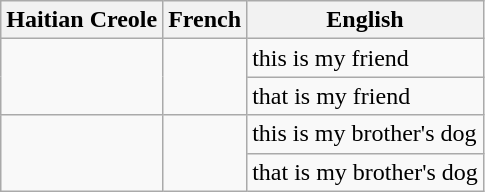<table class="wikitable">
<tr>
<th scope="col">Haitian Creole</th>
<th scope="col">French</th>
<th scope="col">English</th>
</tr>
<tr>
<td rowspan="2"></td>
<td rowspan="2"></td>
<td>this is my friend</td>
</tr>
<tr>
<td>that is my friend</td>
</tr>
<tr>
<td rowspan="2"></td>
<td rowspan="2"></td>
<td>this is my brother's dog</td>
</tr>
<tr>
<td>that is my brother's dog</td>
</tr>
</table>
